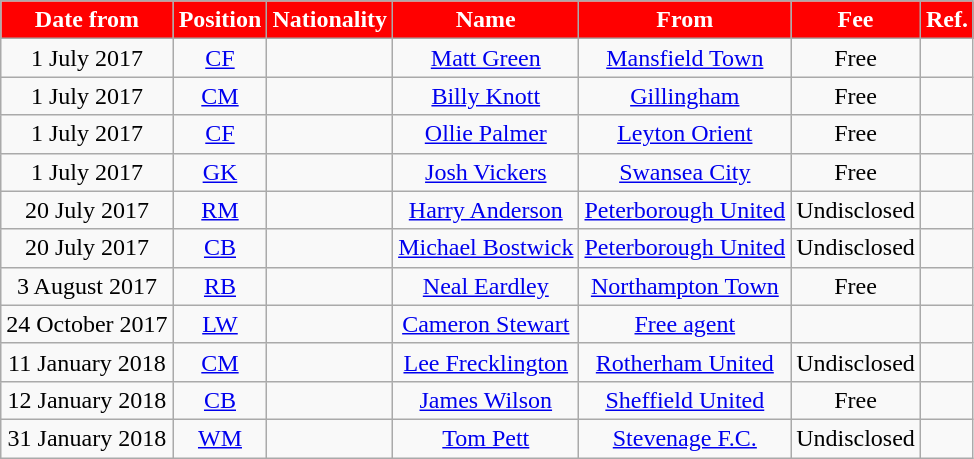<table class="wikitable"  style="text-align:center;">
<tr>
<th style="background:#FF0000; color:#ffffff;">Date from</th>
<th style="background:#FF0000; color:#ffffff;">Position</th>
<th style="background:#FF0000; color:#ffffff;">Nationality</th>
<th style="background:#FF0000; color:#ffffff;">Name</th>
<th style="background:#FF0000; color:#ffffff;">From</th>
<th style="background:#FF0000; color:#ffffff;">Fee</th>
<th style="background:#FF0000; color:#ffffff;">Ref.</th>
</tr>
<tr>
<td>1 July 2017</td>
<td><a href='#'>CF</a></td>
<td></td>
<td><a href='#'>Matt Green</a></td>
<td><a href='#'>Mansfield Town</a></td>
<td>Free</td>
<td></td>
</tr>
<tr>
<td>1 July 2017</td>
<td><a href='#'>CM</a></td>
<td></td>
<td><a href='#'>Billy Knott</a></td>
<td><a href='#'>Gillingham</a></td>
<td>Free</td>
<td></td>
</tr>
<tr>
<td>1 July 2017</td>
<td><a href='#'>CF</a></td>
<td></td>
<td><a href='#'>Ollie Palmer</a></td>
<td><a href='#'>Leyton Orient</a></td>
<td>Free</td>
<td></td>
</tr>
<tr>
<td>1 July 2017</td>
<td><a href='#'>GK</a></td>
<td></td>
<td><a href='#'>Josh Vickers</a></td>
<td><a href='#'>Swansea City</a></td>
<td>Free</td>
<td></td>
</tr>
<tr>
<td>20 July 2017</td>
<td><a href='#'>RM</a></td>
<td></td>
<td><a href='#'>Harry Anderson</a></td>
<td><a href='#'>Peterborough United</a></td>
<td>Undisclosed</td>
<td></td>
</tr>
<tr>
<td>20 July 2017</td>
<td><a href='#'>CB</a></td>
<td></td>
<td><a href='#'>Michael Bostwick</a></td>
<td><a href='#'>Peterborough United</a></td>
<td>Undisclosed</td>
<td></td>
</tr>
<tr>
<td>3 August 2017</td>
<td><a href='#'>RB</a></td>
<td></td>
<td><a href='#'>Neal Eardley</a></td>
<td><a href='#'>Northampton Town</a></td>
<td>Free</td>
<td></td>
</tr>
<tr>
<td>24 October 2017</td>
<td><a href='#'>LW</a></td>
<td></td>
<td><a href='#'>Cameron Stewart</a></td>
<td><a href='#'>Free agent</a></td>
<td></td>
<td></td>
</tr>
<tr>
<td>11 January 2018</td>
<td><a href='#'>CM</a></td>
<td></td>
<td><a href='#'>Lee Frecklington</a></td>
<td><a href='#'>Rotherham United</a></td>
<td>Undisclosed</td>
<td></td>
</tr>
<tr>
<td>12 January 2018</td>
<td><a href='#'>CB</a></td>
<td></td>
<td><a href='#'>James Wilson</a></td>
<td><a href='#'>Sheffield United</a></td>
<td>Free</td>
<td></td>
</tr>
<tr>
<td>31 January 2018</td>
<td><a href='#'>WM</a></td>
<td></td>
<td><a href='#'>Tom Pett</a></td>
<td><a href='#'>Stevenage F.C.</a></td>
<td>Undisclosed</td>
<td></td>
</tr>
</table>
